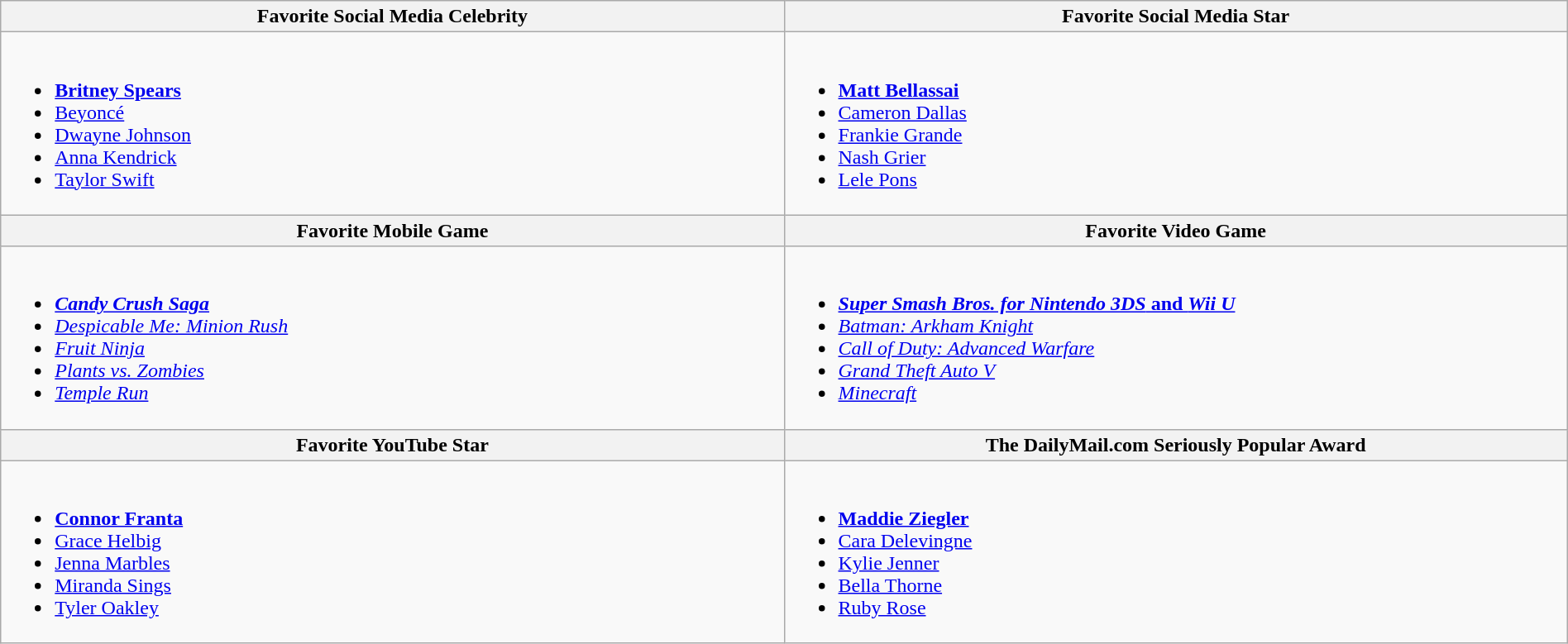<table class="wikitable" style="width:100%;">
<tr>
<th width=50%>Favorite Social Media Celebrity</th>
<th width=50%>Favorite Social Media Star</th>
</tr>
<tr>
<td valign="top"><br><ul><li><strong><a href='#'>Britney Spears</a></strong></li><li><a href='#'>Beyoncé</a></li><li><a href='#'>Dwayne Johnson</a></li><li><a href='#'>Anna Kendrick</a></li><li><a href='#'>Taylor Swift</a></li></ul></td>
<td valign="top"><br><ul><li><strong><a href='#'>Matt Bellassai</a></strong></li><li><a href='#'>Cameron Dallas</a></li><li><a href='#'>Frankie Grande</a></li><li><a href='#'>Nash Grier</a></li><li><a href='#'>Lele Pons</a></li></ul></td>
</tr>
<tr>
<th>Favorite Mobile Game</th>
<th>Favorite Video Game</th>
</tr>
<tr>
<td valign="top"><br><ul><li><strong><em><a href='#'>Candy Crush Saga</a></em></strong></li><li><em><a href='#'>Despicable Me: Minion Rush</a></em></li><li><em><a href='#'>Fruit Ninja</a></em></li><li><em><a href='#'>Plants vs. Zombies</a></em></li><li><em><a href='#'>Temple Run</a></em></li></ul></td>
<td valign="top"><br><ul><li><strong><a href='#'><em>Super Smash Bros. for Nintendo 3DS</em> and <em>Wii U</em></a></strong></li><li><em><a href='#'>Batman: Arkham Knight</a></em></li><li><em><a href='#'>Call of Duty: Advanced Warfare</a></em></li><li><em><a href='#'>Grand Theft Auto V</a></em></li><li><em><a href='#'>Minecraft</a></em></li></ul></td>
</tr>
<tr>
<th>Favorite YouTube Star</th>
<th>The DailyMail.com Seriously Popular Award</th>
</tr>
<tr>
<td valign="top"><br><ul><li><strong><a href='#'>Connor Franta</a></strong></li><li><a href='#'>Grace Helbig</a></li><li><a href='#'>Jenna Marbles</a></li><li><a href='#'>Miranda Sings</a></li><li><a href='#'>Tyler Oakley</a></li></ul></td>
<td valign="top"><br><ul><li><strong><a href='#'>Maddie Ziegler</a></strong></li><li><a href='#'>Cara Delevingne</a></li><li><a href='#'>Kylie Jenner</a></li><li><a href='#'>Bella Thorne</a></li><li><a href='#'>Ruby Rose</a></li></ul></td>
</tr>
</table>
